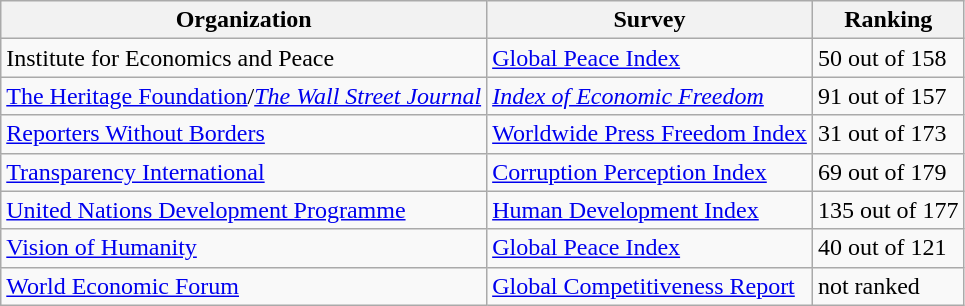<table class="wikitable">
<tr>
<th>Organization</th>
<th>Survey</th>
<th>Ranking</th>
</tr>
<tr>
<td>Institute for Economics and Peace </td>
<td><a href='#'>Global Peace Index</a></td>
<td>50 out of 158</td>
</tr>
<tr>
<td><a href='#'>The Heritage Foundation</a>/<em><a href='#'>The Wall Street Journal</a></em></td>
<td><em><a href='#'>Index of Economic Freedom</a></em></td>
<td>91 out of 157</td>
</tr>
<tr>
<td><a href='#'>Reporters Without Borders</a></td>
<td><a href='#'>Worldwide Press Freedom Index</a></td>
<td>31 out of 173</td>
</tr>
<tr>
<td><a href='#'>Transparency International</a></td>
<td><a href='#'>Corruption Perception Index</a></td>
<td>69 out of 179</td>
</tr>
<tr>
<td><a href='#'>United Nations Development Programme</a></td>
<td><a href='#'>Human Development Index</a></td>
<td>135 out of 177</td>
</tr>
<tr>
<td><a href='#'>Vision of Humanity</a></td>
<td><a href='#'>Global Peace Index</a></td>
<td>40 out of 121</td>
</tr>
<tr>
<td><a href='#'>World Economic Forum</a></td>
<td><a href='#'>Global Competitiveness Report</a></td>
<td>not ranked</td>
</tr>
</table>
